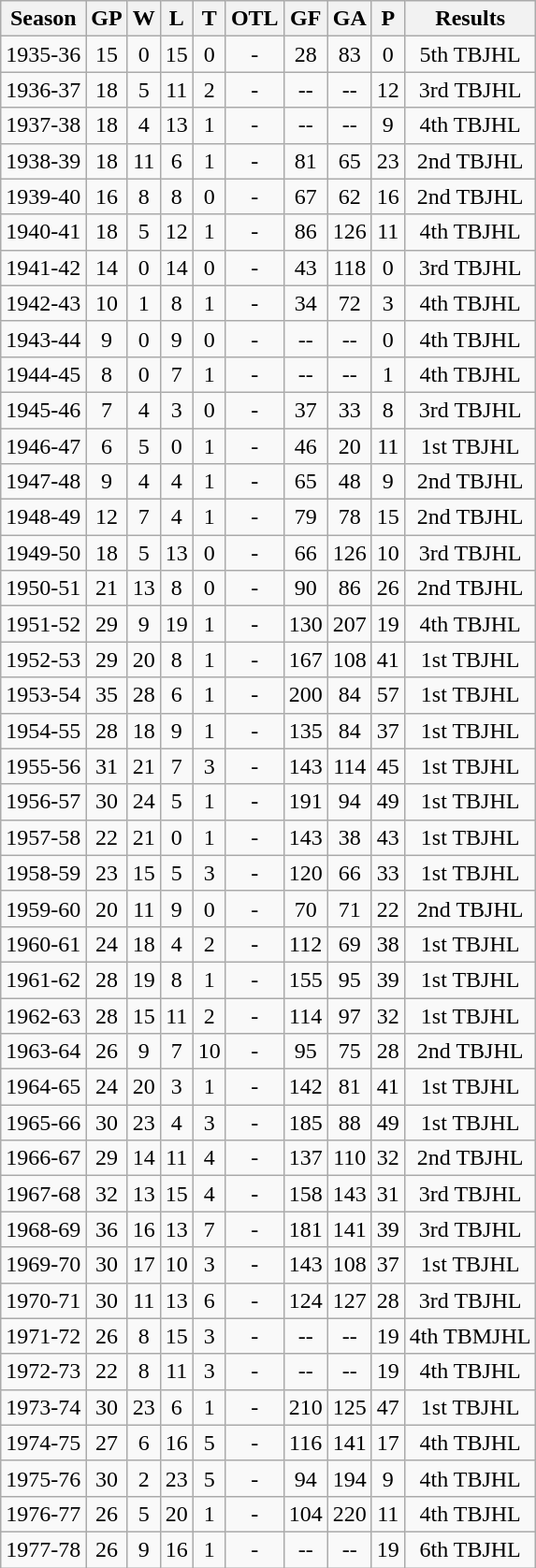<table class="wikitable">
<tr>
<th>Season</th>
<th>GP</th>
<th>W</th>
<th>L</th>
<th>T</th>
<th>OTL</th>
<th>GF</th>
<th>GA</th>
<th>P</th>
<th>Results</th>
</tr>
<tr align="center">
<td>1935-36</td>
<td>15</td>
<td>0</td>
<td>15</td>
<td>0</td>
<td>-</td>
<td>28</td>
<td>83</td>
<td>0</td>
<td>5th TBJHL</td>
</tr>
<tr align="center">
<td>1936-37</td>
<td>18</td>
<td>5</td>
<td>11</td>
<td>2</td>
<td>-</td>
<td>--</td>
<td>--</td>
<td>12</td>
<td>3rd TBJHL</td>
</tr>
<tr align="center">
<td>1937-38</td>
<td>18</td>
<td>4</td>
<td>13</td>
<td>1</td>
<td>-</td>
<td>--</td>
<td>--</td>
<td>9</td>
<td>4th TBJHL</td>
</tr>
<tr align="center">
<td>1938-39</td>
<td>18</td>
<td>11</td>
<td>6</td>
<td>1</td>
<td>-</td>
<td>81</td>
<td>65</td>
<td>23</td>
<td>2nd TBJHL</td>
</tr>
<tr align="center">
<td>1939-40</td>
<td>16</td>
<td>8</td>
<td>8</td>
<td>0</td>
<td>-</td>
<td>67</td>
<td>62</td>
<td>16</td>
<td>2nd TBJHL</td>
</tr>
<tr align="center">
<td>1940-41</td>
<td>18</td>
<td>5</td>
<td>12</td>
<td>1</td>
<td>-</td>
<td>86</td>
<td>126</td>
<td>11</td>
<td>4th TBJHL</td>
</tr>
<tr align="center">
<td>1941-42</td>
<td>14</td>
<td>0</td>
<td>14</td>
<td>0</td>
<td>-</td>
<td>43</td>
<td>118</td>
<td>0</td>
<td>3rd TBJHL</td>
</tr>
<tr align="center">
<td>1942-43</td>
<td>10</td>
<td>1</td>
<td>8</td>
<td>1</td>
<td>-</td>
<td>34</td>
<td>72</td>
<td>3</td>
<td>4th TBJHL</td>
</tr>
<tr align="center">
<td>1943-44</td>
<td>9</td>
<td>0</td>
<td>9</td>
<td>0</td>
<td>-</td>
<td>--</td>
<td>--</td>
<td>0</td>
<td>4th TBJHL</td>
</tr>
<tr align="center">
<td>1944-45</td>
<td>8</td>
<td>0</td>
<td>7</td>
<td>1</td>
<td>-</td>
<td>--</td>
<td>--</td>
<td>1</td>
<td>4th TBJHL</td>
</tr>
<tr align="center">
<td>1945-46</td>
<td>7</td>
<td>4</td>
<td>3</td>
<td>0</td>
<td>-</td>
<td>37</td>
<td>33</td>
<td>8</td>
<td>3rd TBJHL</td>
</tr>
<tr align="center">
<td>1946-47</td>
<td>6</td>
<td>5</td>
<td>0</td>
<td>1</td>
<td>-</td>
<td>46</td>
<td>20</td>
<td>11</td>
<td>1st TBJHL</td>
</tr>
<tr align="center">
<td>1947-48</td>
<td>9</td>
<td>4</td>
<td>4</td>
<td>1</td>
<td>-</td>
<td>65</td>
<td>48</td>
<td>9</td>
<td>2nd TBJHL</td>
</tr>
<tr align="center">
<td>1948-49</td>
<td>12</td>
<td>7</td>
<td>4</td>
<td>1</td>
<td>-</td>
<td>79</td>
<td>78</td>
<td>15</td>
<td>2nd TBJHL</td>
</tr>
<tr align="center">
<td>1949-50</td>
<td>18</td>
<td>5</td>
<td>13</td>
<td>0</td>
<td>-</td>
<td>66</td>
<td>126</td>
<td>10</td>
<td>3rd TBJHL</td>
</tr>
<tr align="center">
<td>1950-51</td>
<td>21</td>
<td>13</td>
<td>8</td>
<td>0</td>
<td>-</td>
<td>90</td>
<td>86</td>
<td>26</td>
<td>2nd TBJHL</td>
</tr>
<tr align="center">
<td>1951-52</td>
<td>29</td>
<td>9</td>
<td>19</td>
<td>1</td>
<td>-</td>
<td>130</td>
<td>207</td>
<td>19</td>
<td>4th TBJHL</td>
</tr>
<tr align="center">
<td>1952-53</td>
<td>29</td>
<td>20</td>
<td>8</td>
<td>1</td>
<td>-</td>
<td>167</td>
<td>108</td>
<td>41</td>
<td>1st TBJHL</td>
</tr>
<tr align="center">
<td>1953-54</td>
<td>35</td>
<td>28</td>
<td>6</td>
<td>1</td>
<td>-</td>
<td>200</td>
<td>84</td>
<td>57</td>
<td>1st TBJHL</td>
</tr>
<tr align="center">
<td>1954-55</td>
<td>28</td>
<td>18</td>
<td>9</td>
<td>1</td>
<td>-</td>
<td>135</td>
<td>84</td>
<td>37</td>
<td>1st TBJHL</td>
</tr>
<tr align="center">
<td>1955-56</td>
<td>31</td>
<td>21</td>
<td>7</td>
<td>3</td>
<td>-</td>
<td>143</td>
<td>114</td>
<td>45</td>
<td>1st TBJHL</td>
</tr>
<tr align="center">
<td>1956-57</td>
<td>30</td>
<td>24</td>
<td>5</td>
<td>1</td>
<td>-</td>
<td>191</td>
<td>94</td>
<td>49</td>
<td>1st TBJHL</td>
</tr>
<tr align="center">
<td>1957-58</td>
<td>22</td>
<td>21</td>
<td>0</td>
<td>1</td>
<td>-</td>
<td>143</td>
<td>38</td>
<td>43</td>
<td>1st TBJHL</td>
</tr>
<tr align="center">
<td>1958-59</td>
<td>23</td>
<td>15</td>
<td>5</td>
<td>3</td>
<td>-</td>
<td>120</td>
<td>66</td>
<td>33</td>
<td>1st TBJHL</td>
</tr>
<tr align="center">
<td>1959-60</td>
<td>20</td>
<td>11</td>
<td>9</td>
<td>0</td>
<td>-</td>
<td>70</td>
<td>71</td>
<td>22</td>
<td>2nd TBJHL</td>
</tr>
<tr align="center">
<td>1960-61</td>
<td>24</td>
<td>18</td>
<td>4</td>
<td>2</td>
<td>-</td>
<td>112</td>
<td>69</td>
<td>38</td>
<td>1st TBJHL</td>
</tr>
<tr align="center">
<td>1961-62</td>
<td>28</td>
<td>19</td>
<td>8</td>
<td>1</td>
<td>-</td>
<td>155</td>
<td>95</td>
<td>39</td>
<td>1st TBJHL</td>
</tr>
<tr align="center">
<td>1962-63</td>
<td>28</td>
<td>15</td>
<td>11</td>
<td>2</td>
<td>-</td>
<td>114</td>
<td>97</td>
<td>32</td>
<td>1st TBJHL</td>
</tr>
<tr align="center">
<td>1963-64</td>
<td>26</td>
<td>9</td>
<td>7</td>
<td>10</td>
<td>-</td>
<td>95</td>
<td>75</td>
<td>28</td>
<td>2nd TBJHL</td>
</tr>
<tr align="center">
<td>1964-65</td>
<td>24</td>
<td>20</td>
<td>3</td>
<td>1</td>
<td>-</td>
<td>142</td>
<td>81</td>
<td>41</td>
<td>1st TBJHL</td>
</tr>
<tr align="center">
<td>1965-66</td>
<td>30</td>
<td>23</td>
<td>4</td>
<td>3</td>
<td>-</td>
<td>185</td>
<td>88</td>
<td>49</td>
<td>1st TBJHL</td>
</tr>
<tr align="center">
<td>1966-67</td>
<td>29</td>
<td>14</td>
<td>11</td>
<td>4</td>
<td>-</td>
<td>137</td>
<td>110</td>
<td>32</td>
<td>2nd TBJHL</td>
</tr>
<tr align="center">
<td>1967-68</td>
<td>32</td>
<td>13</td>
<td>15</td>
<td>4</td>
<td>-</td>
<td>158</td>
<td>143</td>
<td>31</td>
<td>3rd TBJHL</td>
</tr>
<tr align="center">
<td>1968-69</td>
<td>36</td>
<td>16</td>
<td>13</td>
<td>7</td>
<td>-</td>
<td>181</td>
<td>141</td>
<td>39</td>
<td>3rd TBJHL</td>
</tr>
<tr align="center">
<td>1969-70</td>
<td>30</td>
<td>17</td>
<td>10</td>
<td>3</td>
<td>-</td>
<td>143</td>
<td>108</td>
<td>37</td>
<td>1st TBJHL</td>
</tr>
<tr align="center">
<td>1970-71</td>
<td>30</td>
<td>11</td>
<td>13</td>
<td>6</td>
<td>-</td>
<td>124</td>
<td>127</td>
<td>28</td>
<td>3rd TBJHL</td>
</tr>
<tr align="center">
<td>1971-72</td>
<td>26</td>
<td>8</td>
<td>15</td>
<td>3</td>
<td>-</td>
<td>--</td>
<td>--</td>
<td>19</td>
<td>4th TBMJHL</td>
</tr>
<tr align="center">
<td>1972-73</td>
<td>22</td>
<td>8</td>
<td>11</td>
<td>3</td>
<td>-</td>
<td>--</td>
<td>--</td>
<td>19</td>
<td>4th TBJHL</td>
</tr>
<tr align="center">
<td>1973-74</td>
<td>30</td>
<td>23</td>
<td>6</td>
<td>1</td>
<td>-</td>
<td>210</td>
<td>125</td>
<td>47</td>
<td>1st TBJHL</td>
</tr>
<tr align="center">
<td>1974-75</td>
<td>27</td>
<td>6</td>
<td>16</td>
<td>5</td>
<td>-</td>
<td>116</td>
<td>141</td>
<td>17</td>
<td>4th TBJHL</td>
</tr>
<tr align="center">
<td>1975-76</td>
<td>30</td>
<td>2</td>
<td>23</td>
<td>5</td>
<td>-</td>
<td>94</td>
<td>194</td>
<td>9</td>
<td>4th TBJHL</td>
</tr>
<tr align="center">
<td>1976-77</td>
<td>26</td>
<td>5</td>
<td>20</td>
<td>1</td>
<td>-</td>
<td>104</td>
<td>220</td>
<td>11</td>
<td>4th TBJHL</td>
</tr>
<tr align="center">
<td>1977-78</td>
<td>26</td>
<td>9</td>
<td>16</td>
<td>1</td>
<td>-</td>
<td>--</td>
<td>--</td>
<td>19</td>
<td>6th TBJHL</td>
</tr>
</table>
